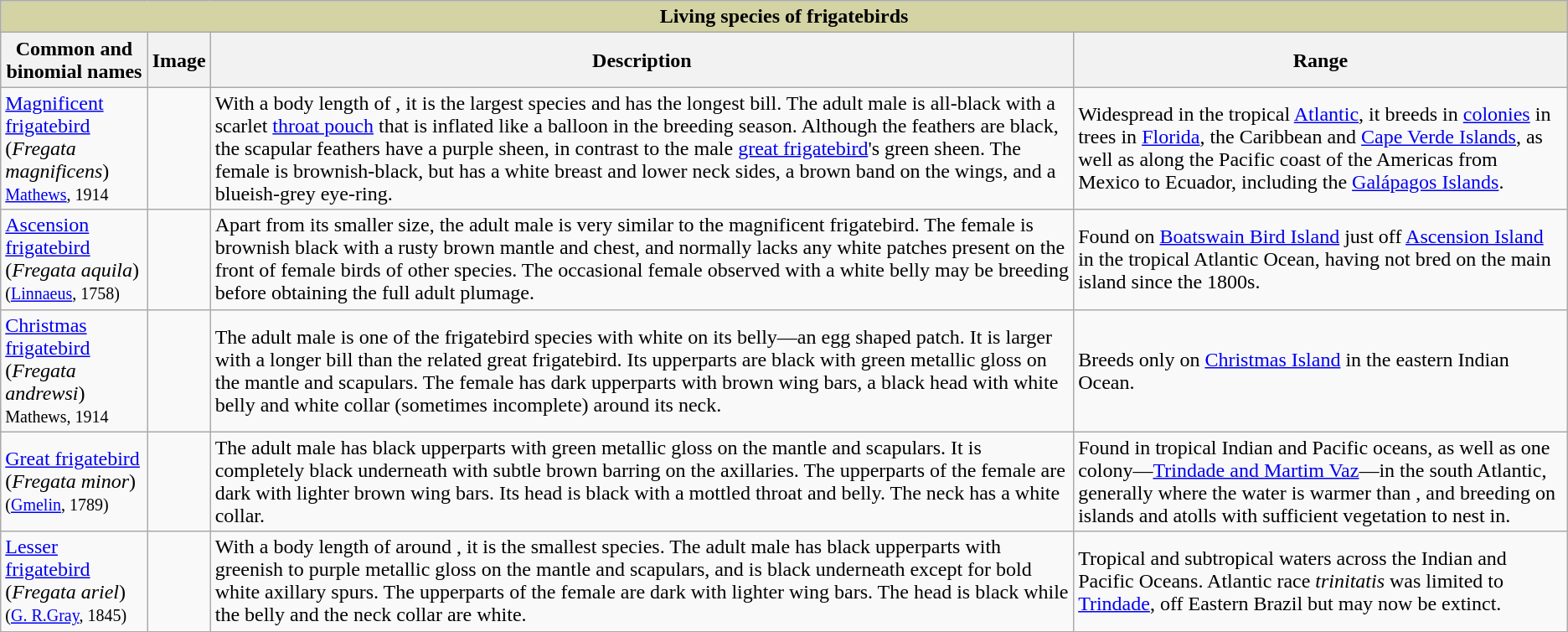<table class="wikitable sortable">
<tr>
<td style="background:#d3d3a4; text-align:center;" colspan="4"><strong>Living species of frigatebirds</strong></td>
</tr>
<tr>
<th>Common and binomial names</th>
<th class="unsortable">Image</th>
<th>Description</th>
<th>Range</th>
</tr>
<tr>
<td><a href='#'>Magnificent frigatebird</a><br>(<em>Fregata magnificens</em>)<br><small><a href='#'>Mathews</a>, 1914</small></td>
<td></td>
<td>With a body length of , it is the largest species and has the longest bill. The adult male is all-black with a scarlet <a href='#'>throat pouch</a> that is inflated like a balloon in the breeding season. Although the feathers are black, the scapular feathers have a purple sheen, in contrast to the male <a href='#'>great frigatebird</a>'s green sheen. The female is brownish-black, but has a white breast and lower neck sides, a brown band on the wings, and a blueish-grey  eye-ring.</td>
<td>Widespread in the tropical <a href='#'>Atlantic</a>, it breeds in <a href='#'>colonies</a> in trees in <a href='#'>Florida</a>, the Caribbean and <a href='#'>Cape Verde Islands</a>, as well as along the Pacific coast of the Americas from Mexico to Ecuador, including the <a href='#'>Galápagos Islands</a>.</td>
</tr>
<tr>
<td><a href='#'>Ascension frigatebird</a><br>(<em>Fregata aquila</em>)<br><small>(<a href='#'>Linnaeus</a>, 1758)</small></td>
<td></td>
<td>Apart from its smaller size, the adult male is very similar to the magnificent frigatebird. The female is brownish black with a rusty brown mantle and chest, and normally lacks any white patches present on the front of female birds of other species. The occasional female observed with a white belly may be breeding before obtaining the full adult plumage.</td>
<td>Found on <a href='#'>Boatswain Bird Island</a> just off <a href='#'>Ascension Island</a> in the tropical Atlantic Ocean, having not bred on the main island since the 1800s.</td>
</tr>
<tr>
<td><a href='#'>Christmas frigatebird</a><br>(<em>Fregata andrewsi</em>)<br><small>Mathews, 1914</small></td>
<td></td>
<td>The adult male is one of the frigatebird species with white on its belly—an egg shaped patch. It is larger with a longer bill than the related great frigatebird. Its upperparts are black with green metallic gloss on the mantle and scapulars. The female has dark upperparts with brown wing bars, a black head with white belly and white collar (sometimes incomplete) around its neck.</td>
<td>Breeds only on <a href='#'>Christmas Island</a> in the eastern Indian Ocean.</td>
</tr>
<tr>
<td><a href='#'>Great frigatebird</a><br>(<em>Fregata minor</em>)<br><small>(<a href='#'>Gmelin</a>, 1789)</small></td>
<td></td>
<td>The adult male has black upperparts with green metallic gloss on the mantle and scapulars. It is completely black underneath with subtle brown barring on the axillaries. The upperparts of the female are dark with lighter brown wing bars. Its head is black with a mottled throat and belly. The neck has a white collar.</td>
<td>Found in tropical Indian and Pacific oceans, as well as one colony—<a href='#'>Trindade and Martim Vaz</a>—in the south Atlantic, generally where the water is warmer than , and breeding on islands and atolls with sufficient vegetation to nest in.</td>
</tr>
<tr>
<td><a href='#'>Lesser frigatebird</a><br>(<em>Fregata ariel</em>)<br><small>(<a href='#'>G. R.Gray</a>, 1845)</small></td>
<td></td>
<td>With a body length of around , it is the smallest species. The adult male has black upperparts with greenish to purple metallic gloss on the mantle and scapulars, and is black underneath except for bold white axillary spurs. The upperparts of the female are dark with lighter wing bars. The head is black while the belly and the neck collar are white.</td>
<td>Tropical and subtropical waters across the Indian and Pacific Oceans. Atlantic race <em>trinitatis</em> was limited to  <a href='#'>Trindade</a>, off Eastern Brazil but may now be extinct.</td>
</tr>
</table>
